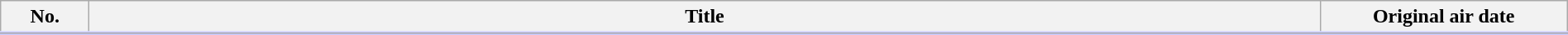<table class="wikitable" style="width:100%; margin:auto; background:#FFF;">
<tr style="border-bottom: 3px solid #CCF;">
<th style="width:4em;">No.</th>
<th>Title</th>
<th style="width:12em;">Original air date</th>
</tr>
<tr>
</tr>
</table>
